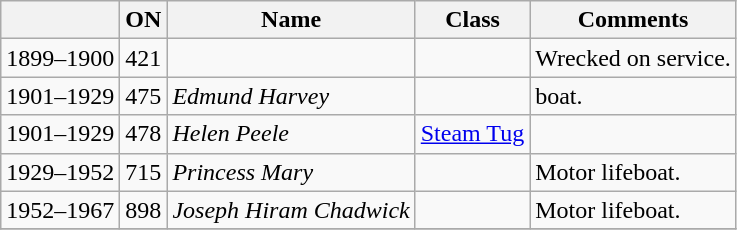<table class="wikitable sortable">
<tr>
<th></th>
<th>ON</th>
<th>Name</th>
<th>Class</th>
<th class=unsortable>Comments</th>
</tr>
<tr>
<td>1899–1900</td>
<td>421</td>
<td></td>
<td></td>
<td>Wrecked on service.</td>
</tr>
<tr>
<td>1901–1929</td>
<td>475</td>
<td><em>Edmund Harvey</em></td>
<td></td>
<td> boat.</td>
</tr>
<tr>
<td>1901–1929</td>
<td>478</td>
<td><em>Helen Peele</em></td>
<td><a href='#'>Steam Tug</a></td>
<td></td>
</tr>
<tr>
<td>1929–1952</td>
<td>715</td>
<td><em>Princess Mary</em></td>
<td></td>
<td>Motor lifeboat.</td>
</tr>
<tr>
<td>1952–1967</td>
<td>898</td>
<td><em>Joseph Hiram Chadwick</em></td>
<td></td>
<td>Motor lifeboat.</td>
</tr>
<tr>
</tr>
</table>
